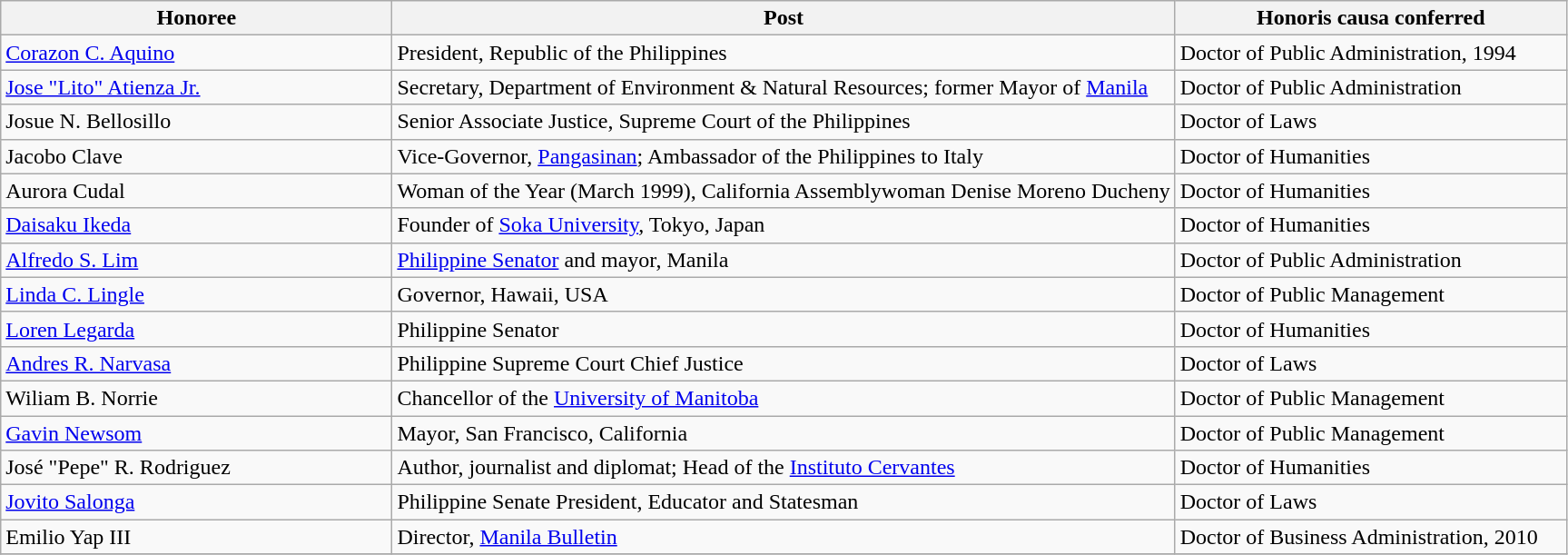<table class='wikitable'>
<tr>
<th width='25%'>Honoree</th>
<th width='50%'>Post</th>
<th width='40%'>Honoris causa conferred</th>
</tr>
<tr>
<td><a href='#'>Corazon C. Aquino</a></td>
<td>President, Republic of the Philippines</td>
<td>Doctor of Public Administration, 1994</td>
</tr>
<tr>
<td><a href='#'>Jose "Lito" Atienza Jr.</a></td>
<td>Secretary, Department of Environment & Natural Resources; former Mayor of <a href='#'>Manila</a></td>
<td>Doctor of Public Administration</td>
</tr>
<tr>
<td>Josue N. Bellosillo</td>
<td>Senior Associate Justice, Supreme Court of the Philippines</td>
<td>Doctor of Laws</td>
</tr>
<tr>
<td>Jacobo Clave</td>
<td>Vice-Governor, <a href='#'>Pangasinan</a>; Ambassador of the Philippines to Italy</td>
<td>Doctor of Humanities</td>
</tr>
<tr>
<td>Aurora Cudal</td>
<td>Woman of the Year (March 1999), California Assemblywoman Denise Moreno Ducheny</td>
<td>Doctor of Humanities</td>
</tr>
<tr>
<td><a href='#'>Daisaku Ikeda</a></td>
<td>Founder of <a href='#'>Soka University</a>, Tokyo, Japan</td>
<td>Doctor of Humanities</td>
</tr>
<tr>
<td><a href='#'>Alfredo S. Lim</a></td>
<td><a href='#'>Philippine Senator</a> and mayor, Manila</td>
<td>Doctor of Public Administration</td>
</tr>
<tr>
<td><a href='#'>Linda C. Lingle</a></td>
<td>Governor, Hawaii, USA</td>
<td>Doctor of Public Management</td>
</tr>
<tr>
<td><a href='#'>Loren Legarda</a></td>
<td>Philippine Senator</td>
<td>Doctor of Humanities</td>
</tr>
<tr>
<td><a href='#'>Andres R. Narvasa</a></td>
<td>Philippine Supreme Court Chief Justice</td>
<td>Doctor of Laws</td>
</tr>
<tr>
<td>Wiliam B. Norrie</td>
<td>Chancellor of the <a href='#'>University of Manitoba</a></td>
<td>Doctor of Public Management</td>
</tr>
<tr>
<td><a href='#'>Gavin Newsom</a></td>
<td>Mayor, San Francisco, California</td>
<td>Doctor of Public Management</td>
</tr>
<tr>
<td>José "Pepe" R. Rodriguez</td>
<td>Author, journalist and diplomat; Head of the <a href='#'>Instituto Cervantes</a></td>
<td>Doctor of Humanities</td>
</tr>
<tr>
<td><a href='#'>Jovito Salonga</a></td>
<td>Philippine Senate President, Educator and Statesman</td>
<td>Doctor of Laws</td>
</tr>
<tr>
<td>Emilio Yap III</td>
<td>Director, <a href='#'>Manila Bulletin</a></td>
<td>Doctor of Business Administration, 2010</td>
</tr>
<tr>
</tr>
</table>
